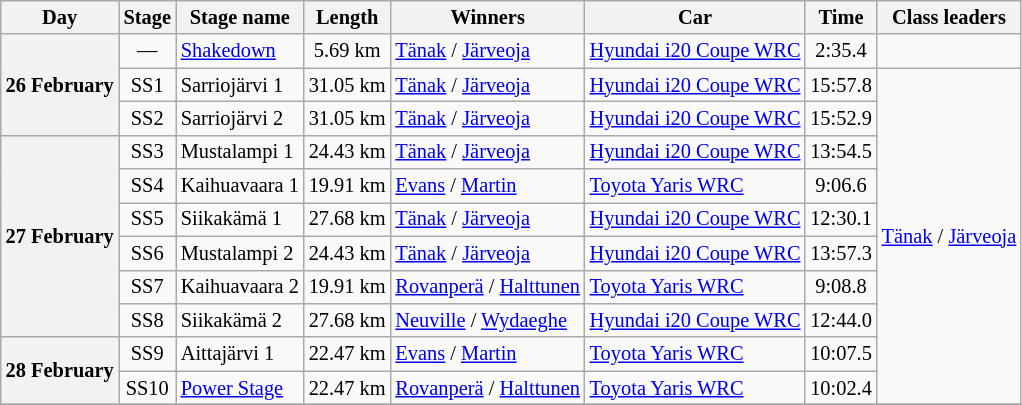<table class="wikitable" style="font-size: 85%;">
<tr>
<th>Day</th>
<th>Stage</th>
<th>Stage name</th>
<th>Length</th>
<th>Winners</th>
<th>Car</th>
<th>Time</th>
<th>Class leaders</th>
</tr>
<tr>
<th rowspan="3" nowrap>26 February</th>
<td align="center">—</td>
<td nowrap><a href='#'>Shakedown</a></td>
<td align="center">5.69 km</td>
<td><a href='#'>Tänak</a> / <a href='#'>Järveoja</a></td>
<td><a href='#'>Hyundai i20 Coupe WRC</a></td>
<td align="center">2:35.4</td>
<td></td>
</tr>
<tr>
<td align="center">SS1</td>
<td>Sarriojärvi 1</td>
<td align="center">31.05 km</td>
<td><a href='#'>Tänak</a> / <a href='#'>Järveoja</a></td>
<td><a href='#'>Hyundai i20 Coupe WRC</a></td>
<td align="center">15:57.8</td>
<td rowspan="10"><a href='#'>Tänak</a> / <a href='#'>Järveoja</a></td>
</tr>
<tr>
<td align="center">SS2</td>
<td>Sarriojärvi 2</td>
<td align="center">31.05 km</td>
<td><a href='#'>Tänak</a> / <a href='#'>Järveoja</a></td>
<td><a href='#'>Hyundai i20 Coupe WRC</a></td>
<td align="center">15:52.9</td>
</tr>
<tr>
<th rowspan="6">27 February</th>
<td align="center">SS3</td>
<td>Mustalampi 1</td>
<td align="center">24.43 km</td>
<td><a href='#'>Tänak</a> / <a href='#'>Järveoja</a></td>
<td><a href='#'>Hyundai i20 Coupe WRC</a></td>
<td align="center">13:54.5</td>
</tr>
<tr>
<td align="center">SS4</td>
<td>Kaihuavaara 1</td>
<td align="center">19.91 km</td>
<td><a href='#'>Evans</a> / <a href='#'>Martin</a></td>
<td><a href='#'>Toyota Yaris WRC</a></td>
<td align="center">9:06.6</td>
</tr>
<tr>
<td align="center">SS5</td>
<td>Siikakämä 1</td>
<td align="center">27.68 km</td>
<td><a href='#'>Tänak</a> / <a href='#'>Järveoja</a></td>
<td><a href='#'>Hyundai i20 Coupe WRC</a></td>
<td align="center">12:30.1</td>
</tr>
<tr>
<td align="center">SS6</td>
<td>Mustalampi 2</td>
<td align="center">24.43 km</td>
<td><a href='#'>Tänak</a> / <a href='#'>Järveoja</a></td>
<td><a href='#'>Hyundai i20 Coupe WRC</a></td>
<td align="center">13:57.3</td>
</tr>
<tr>
<td align="center">SS7</td>
<td>Kaihuavaara 2</td>
<td align="center">19.91 km</td>
<td><a href='#'>Rovanperä</a> / <a href='#'>Halttunen</a></td>
<td><a href='#'>Toyota Yaris WRC</a></td>
<td align="center">9:08.8</td>
</tr>
<tr>
<td align="center">SS8</td>
<td>Siikakämä 2</td>
<td align="center">27.68 km</td>
<td><a href='#'>Neuville</a> / <a href='#'>Wydaeghe</a></td>
<td><a href='#'>Hyundai i20 Coupe WRC</a></td>
<td align="center">12:44.0</td>
</tr>
<tr>
<th rowspan="2">28 February</th>
<td align="center">SS9</td>
<td>Aittajärvi 1</td>
<td align="center">22.47 km</td>
<td><a href='#'>Evans</a> / <a href='#'>Martin</a></td>
<td><a href='#'>Toyota Yaris WRC</a></td>
<td align="center">10:07.5</td>
</tr>
<tr>
<td align="center">SS10</td>
<td nowrap><a href='#'>Power Stage</a></td>
<td align="center">22.47 km</td>
<td><a href='#'>Rovanperä</a> / <a href='#'>Halttunen</a></td>
<td><a href='#'>Toyota Yaris WRC</a></td>
<td align="center">10:02.4</td>
</tr>
<tr>
</tr>
</table>
